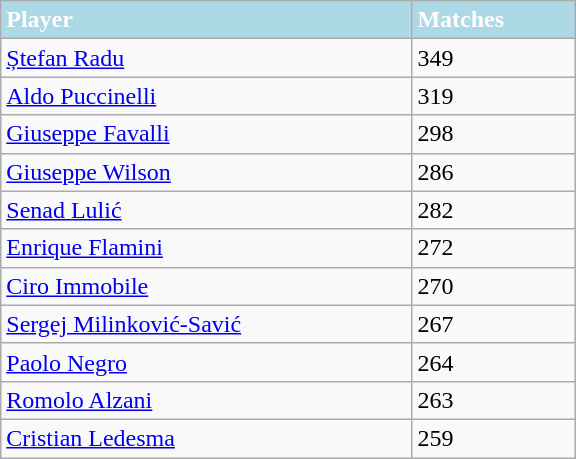<table class="wikitable" style=" width: 24em; ">
<tr style="background:lightblue;color:white">
<td><strong>Player</strong></td>
<td><strong>Matches</strong></td>
</tr>
<tr>
<td> <a href='#'>Ștefan Radu</a></td>
<td>349</td>
</tr>
<tr>
<td> <a href='#'>Aldo Puccinelli</a></td>
<td>319</td>
</tr>
<tr>
<td> <a href='#'>Giuseppe Favalli</a></td>
<td>298</td>
</tr>
<tr>
<td> <a href='#'>Giuseppe Wilson</a></td>
<td>286</td>
</tr>
<tr>
<td> <a href='#'>Senad Lulić</a></td>
<td>282</td>
</tr>
<tr>
<td>  <a href='#'>Enrique Flamini</a></td>
<td>272</td>
</tr>
<tr>
<td> <a href='#'>Ciro Immobile</a></td>
<td>270</td>
</tr>
<tr>
<td> <a href='#'>Sergej Milinković-Savić</a></td>
<td>267</td>
</tr>
<tr>
<td> <a href='#'>Paolo Negro</a></td>
<td>264</td>
</tr>
<tr>
<td> <a href='#'>Romolo Alzani</a></td>
<td>263</td>
</tr>
<tr>
<td> <a href='#'>Cristian Ledesma</a></td>
<td>259</td>
</tr>
</table>
